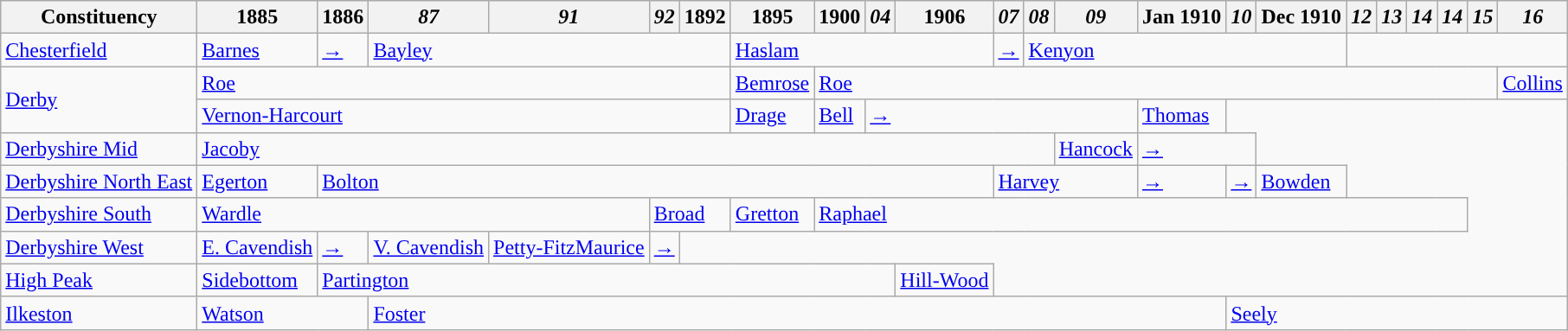<table class="wikitable">
<tr>
<th>Constituency</th>
<th>1885</th>
<th>1886</th>
<th><em>87</em></th>
<th><em>91</em></th>
<th><em>92</em></th>
<th>1892</th>
<th>1895</th>
<th>1900</th>
<th><em>04</em></th>
<th>1906</th>
<th><em>07</em></th>
<th><em>08</em></th>
<th><em>09</em></th>
<th>Jan 1910</th>
<th><em>10</em></th>
<th>Dec 1910</th>
<th><em>12</em></th>
<th><em>13</em></th>
<th><em>14</em></th>
<th><em>14</em></th>
<th><em>15</em></th>
<th><em>16</em></th>
</tr>
<tr>
<td><a href='#'>Chesterfield</a></td>
<td><a href='#'>Barnes</a></td>
<td><a href='#'>→</a></td>
<td colspan="4"><a href='#'>Bayley</a></td>
<td colspan="4"><a href='#'>Haslam</a></td>
<td><a href='#'>→</a></td>
<td colspan="5"><a href='#'>Kenyon</a></td>
</tr>
<tr>
<td rowspan="2"><a href='#'>Derby</a></td>
<td colspan="6"><a href='#'>Roe</a></td>
<td><a href='#'>Bemrose</a></td>
<td colspan="14"><a href='#'>Roe</a></td>
<td><a href='#'>Collins</a></td>
</tr>
<tr>
<td colspan="6"><a href='#'>Vernon-Harcourt</a></td>
<td><a href='#'>Drage</a></td>
<td><a href='#'>Bell</a></td>
<td colspan="5"><a href='#'>→</a></td>
<td><a href='#'>Thomas</a></td>
</tr>
<tr>
<td><a href='#'>Derbyshire Mid</a></td>
<td colspan="12"><a href='#'>Jacoby</a></td>
<td><a href='#'>Hancock</a></td>
<td colspan="2"><a href='#'>→</a></td>
</tr>
<tr>
<td><a href='#'>Derbyshire North East</a></td>
<td><a href='#'>Egerton</a></td>
<td colspan="9"><a href='#'>Bolton</a></td>
<td colspan="3"><a href='#'>Harvey</a></td>
<td><a href='#'>→</a></td>
<td><a href='#'>→</a></td>
<td><a href='#'>Bowden</a></td>
</tr>
<tr>
<td><a href='#'>Derbyshire South</a></td>
<td colspan="4"><a href='#'>Wardle</a></td>
<td colspan="2"><a href='#'>Broad</a></td>
<td><a href='#'>Gretton</a></td>
<td colspan="13"><a href='#'>Raphael</a></td>
</tr>
<tr>
<td><a href='#'>Derbyshire West</a></td>
<td><a href='#'>E. Cavendish</a></td>
<td><a href='#'>→</a></td>
<td><a href='#'>V. Cavendish</a></td>
<td><a href='#'>Petty-FitzMaurice</a></td>
<td><a href='#'>→</a></td>
</tr>
<tr>
<td><a href='#'>High Peak</a></td>
<td><a href='#'>Sidebottom</a></td>
<td colspan="8"><a href='#'>Partington</a></td>
<td><a href='#'>Hill-Wood</a></td>
</tr>
<tr>
<td><a href='#'>Ilkeston</a></td>
<td colspan="2"><a href='#'>Watson</a></td>
<td colspan="12"><a href='#'>Foster</a></td>
<td colspan="8"><a href='#'>Seely</a></td>
</tr>
</table>
